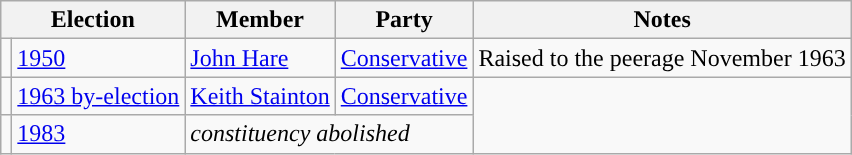<table class="wikitable">
<tr>
<th colspan="2">Election</th>
<th>Member</th>
<th>Party</th>
<th>Notes</th>
</tr>
<tr>
<td style="color:inherit;background-color: "></td>
<td><a href='#'>1950</a></td>
<td><a href='#'>John Hare</a></td>
<td><a href='#'>Conservative</a></td>
<td>Raised to the peerage November 1963</td>
</tr>
<tr>
<td style="color:inherit;background-color: "></td>
<td><a href='#'>1963 by-election</a></td>
<td><a href='#'>Keith Stainton</a></td>
<td><a href='#'>Conservative</a></td>
</tr>
<tr>
<td></td>
<td><a href='#'>1983</a></td>
<td colspan="2"><em>constituency abolished</em></td>
</tr>
</table>
